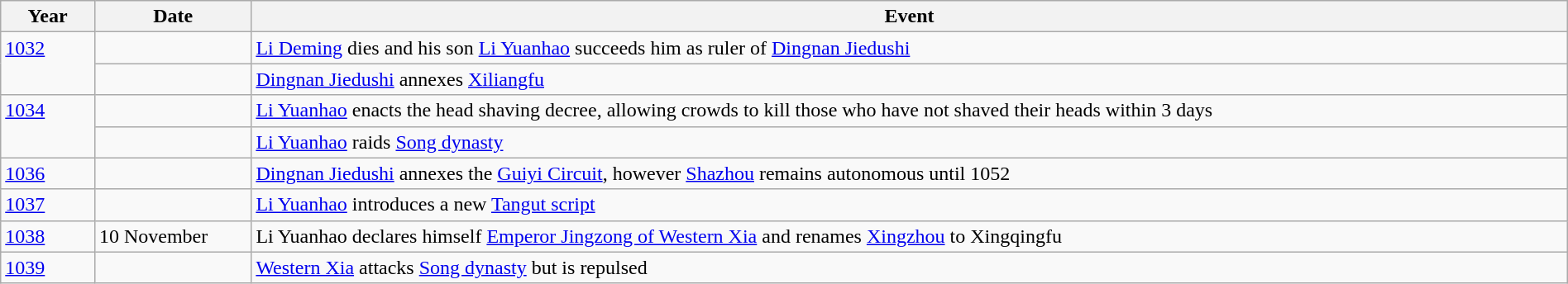<table class="wikitable" width="100%">
<tr>
<th style="width:6%">Year</th>
<th style="width:10%">Date</th>
<th>Event</th>
</tr>
<tr>
<td rowspan="2" valign="top"><a href='#'>1032</a></td>
<td></td>
<td><a href='#'>Li Deming</a> dies and his son <a href='#'>Li Yuanhao</a> succeeds him as ruler of <a href='#'>Dingnan Jiedushi</a></td>
</tr>
<tr>
<td></td>
<td><a href='#'>Dingnan Jiedushi</a> annexes <a href='#'>Xiliangfu</a></td>
</tr>
<tr>
<td rowspan="2" valign="top"><a href='#'>1034</a></td>
<td></td>
<td><a href='#'>Li Yuanhao</a> enacts the head shaving decree, allowing crowds to kill those who have not shaved their heads within 3 days</td>
</tr>
<tr>
<td></td>
<td><a href='#'>Li Yuanhao</a> raids <a href='#'>Song dynasty</a></td>
</tr>
<tr>
<td><a href='#'>1036</a></td>
<td></td>
<td><a href='#'>Dingnan Jiedushi</a> annexes the <a href='#'>Guiyi Circuit</a>, however <a href='#'>Shazhou</a> remains autonomous until 1052</td>
</tr>
<tr>
<td><a href='#'>1037</a></td>
<td></td>
<td><a href='#'>Li Yuanhao</a> introduces a new <a href='#'>Tangut script</a></td>
</tr>
<tr>
<td><a href='#'>1038</a></td>
<td>10 November</td>
<td>Li Yuanhao declares himself <a href='#'>Emperor Jingzong of Western Xia</a> and renames <a href='#'>Xingzhou</a> to Xingqingfu</td>
</tr>
<tr>
<td><a href='#'>1039</a></td>
<td></td>
<td><a href='#'>Western Xia</a> attacks <a href='#'>Song dynasty</a> but is repulsed</td>
</tr>
</table>
